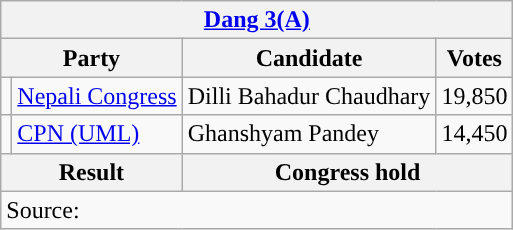<table class="wikitable">
<tr>
<th colspan="4"><a href='#'>Dang 3(A)</a></th>
</tr>
<tr>
<th colspan="2">Party</th>
<th>Candidate</th>
<th>Votes</th>
</tr>
<tr>
<td style="background-color:"></td>
<td><a href='#'>Nepali Congress</a></td>
<td>Dilli Bahadur Chaudhary</td>
<td>19,850</td>
</tr>
<tr>
<td style="background-color:"></td>
<td><a href='#'>CPN (UML)</a></td>
<td>Ghanshyam Pandey</td>
<td>14,450</td>
</tr>
<tr>
<th colspan="2">Result</th>
<th colspan="2">Congress hold</th>
</tr>
<tr>
<td colspan="4">Source: </td>
</tr>
</table>
